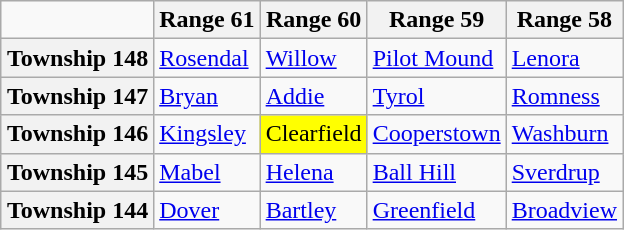<table class="wikitable" style="margin-left: auto; margin-right: auto; border: none;">
<tr>
<td></td>
<th scope="col">Range 61</th>
<th scope="col">Range 60</th>
<th scope="col">Range 59</th>
<th scope="col">Range 58</th>
</tr>
<tr>
<th scope="col">Township 148</th>
<td><a href='#'>Rosendal</a></td>
<td><a href='#'>Willow</a></td>
<td><a href='#'>Pilot Mound</a></td>
<td><a href='#'>Lenora</a></td>
</tr>
<tr>
<th scope="col">Township 147</th>
<td><a href='#'>Bryan</a></td>
<td><a href='#'>Addie</a></td>
<td><a href='#'>Tyrol</a></td>
<td><a href='#'>Romness</a></td>
</tr>
<tr>
<th scope="col">Township 146</th>
<td><a href='#'>Kingsley</a></td>
<td style="background: yellow">Clearfield</td>
<td><a href='#'>Cooperstown</a></td>
<td><a href='#'>Washburn</a></td>
</tr>
<tr>
<th scope="col">Township 145</th>
<td><a href='#'>Mabel</a></td>
<td><a href='#'>Helena</a></td>
<td><a href='#'>Ball Hill</a></td>
<td><a href='#'>Sverdrup</a></td>
</tr>
<tr>
<th scope="col">Township 144</th>
<td><a href='#'>Dover</a></td>
<td><a href='#'>Bartley</a></td>
<td><a href='#'>Greenfield</a></td>
<td><a href='#'>Broadview</a></td>
</tr>
</table>
